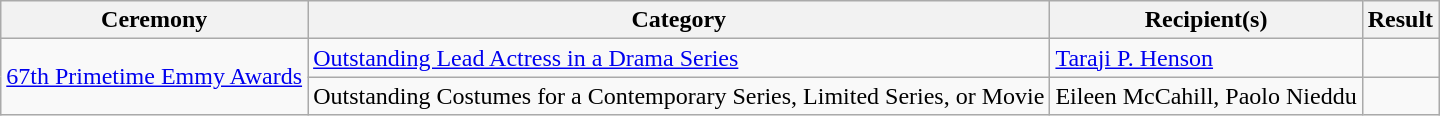<table class="wikitable plainrowheaders sortable">
<tr style="vertical-align:bottom;">
<th scope="col">Ceremony</th>
<th scope="col">Category</th>
<th scope="col">Recipient(s)</th>
<th scope="col">Result</th>
</tr>
<tr>
<td rowspan=2><a href='#'>67th Primetime Emmy Awards</a></td>
<td><a href='#'>Outstanding Lead Actress in a Drama Series</a></td>
<td><a href='#'>Taraji P. Henson</a></td>
<td></td>
</tr>
<tr>
<td>Outstanding Costumes for a Contemporary Series, Limited Series, or Movie</td>
<td>Eileen McCahill, Paolo Nieddu</td>
<td></td>
</tr>
</table>
